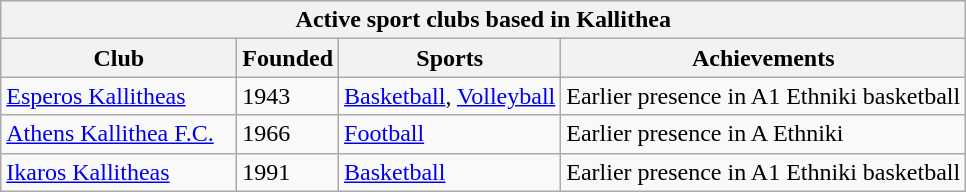<table class="wikitable">
<tr>
<th colspan="4">Active sport clubs based in Kallithea</th>
</tr>
<tr>
<th width="150">Club</th>
<th>Founded</th>
<th>Sports</th>
<th>Achievements</th>
</tr>
<tr>
<td><a href='#'>Esperos Kallitheas</a></td>
<td>1943</td>
<td><a href='#'>Basketball</a>, <a href='#'>Volleyball</a></td>
<td>Earlier presence in A1 Ethniki basketball</td>
</tr>
<tr>
<td><a href='#'>Athens Kallithea F.C.</a></td>
<td>1966</td>
<td><a href='#'>Football</a></td>
<td>Earlier presence in A Ethniki</td>
</tr>
<tr>
<td><a href='#'>Ikaros Kallitheas</a></td>
<td>1991</td>
<td><a href='#'>Basketball</a></td>
<td>Earlier presence in A1 Ethniki basketball</td>
</tr>
</table>
